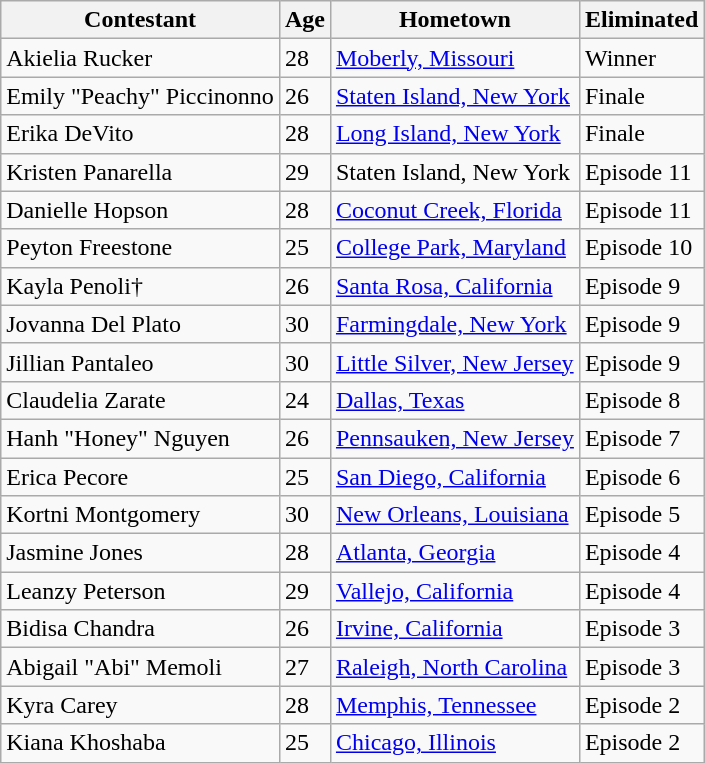<table class="wikitable sortable">
<tr>
<th>Contestant</th>
<th>Age</th>
<th>Hometown</th>
<th>Eliminated</th>
</tr>
<tr>
<td>Akielia Rucker</td>
<td>28</td>
<td nowrap><a href='#'>Moberly, Missouri</a></td>
<td>Winner</td>
</tr>
<tr>
<td nowrap>Emily "Peachy" Piccinonno</td>
<td>26</td>
<td><a href='#'>Staten Island, New York</a></td>
<td>Finale</td>
</tr>
<tr>
<td>Erika DeVito</td>
<td>28</td>
<td><a href='#'>Long Island, New York</a></td>
<td>Finale</td>
</tr>
<tr>
<td>Kristen Panarella</td>
<td>29</td>
<td>Staten Island, New York</td>
<td>Episode 11</td>
</tr>
<tr>
<td>Danielle Hopson</td>
<td>28</td>
<td><a href='#'>Coconut Creek, Florida</a></td>
<td>Episode 11</td>
</tr>
<tr>
<td>Peyton Freestone</td>
<td>25</td>
<td><a href='#'>College Park, Maryland</a></td>
<td>Episode 10</td>
</tr>
<tr>
<td>Kayla Penoli†</td>
<td>26</td>
<td><a href='#'>Santa Rosa, California</a></td>
<td>Episode 9</td>
</tr>
<tr>
<td>Jovanna Del Plato</td>
<td>30</td>
<td><a href='#'>Farmingdale, New York</a></td>
<td>Episode 9</td>
</tr>
<tr>
<td>Jillian Pantaleo</td>
<td>30</td>
<td><a href='#'>Little Silver, New Jersey</a></td>
<td>Episode 9</td>
</tr>
<tr>
<td>Claudelia Zarate</td>
<td>24</td>
<td><a href='#'>Dallas, Texas</a></td>
<td>Episode 8</td>
</tr>
<tr>
<td>Hanh "Honey" Nguyen</td>
<td>26</td>
<td nowrap><a href='#'>Pennsauken, New Jersey</a></td>
<td>Episode 7</td>
</tr>
<tr>
<td>Erica Pecore</td>
<td>25</td>
<td><a href='#'>San Diego, California</a></td>
<td>Episode 6</td>
</tr>
<tr>
<td>Kortni Montgomery</td>
<td>30</td>
<td><a href='#'>New Orleans, Louisiana</a></td>
<td>Episode 5</td>
</tr>
<tr>
<td>Jasmine Jones</td>
<td>28</td>
<td><a href='#'>Atlanta, Georgia</a></td>
<td>Episode 4</td>
</tr>
<tr>
<td>Leanzy Peterson</td>
<td>29</td>
<td><a href='#'>Vallejo, California</a></td>
<td>Episode 4</td>
</tr>
<tr>
<td>Bidisa Chandra</td>
<td>26</td>
<td><a href='#'>Irvine, California</a></td>
<td>Episode 3</td>
</tr>
<tr>
<td>Abigail "Abi" Memoli</td>
<td>27</td>
<td><a href='#'>Raleigh, North Carolina</a></td>
<td>Episode 3</td>
</tr>
<tr>
<td>Kyra Carey</td>
<td>28</td>
<td><a href='#'>Memphis, Tennessee</a></td>
<td>Episode 2</td>
</tr>
<tr>
<td>Kiana Khoshaba</td>
<td>25</td>
<td><a href='#'>Chicago, Illinois</a></td>
<td>Episode 2</td>
</tr>
</table>
